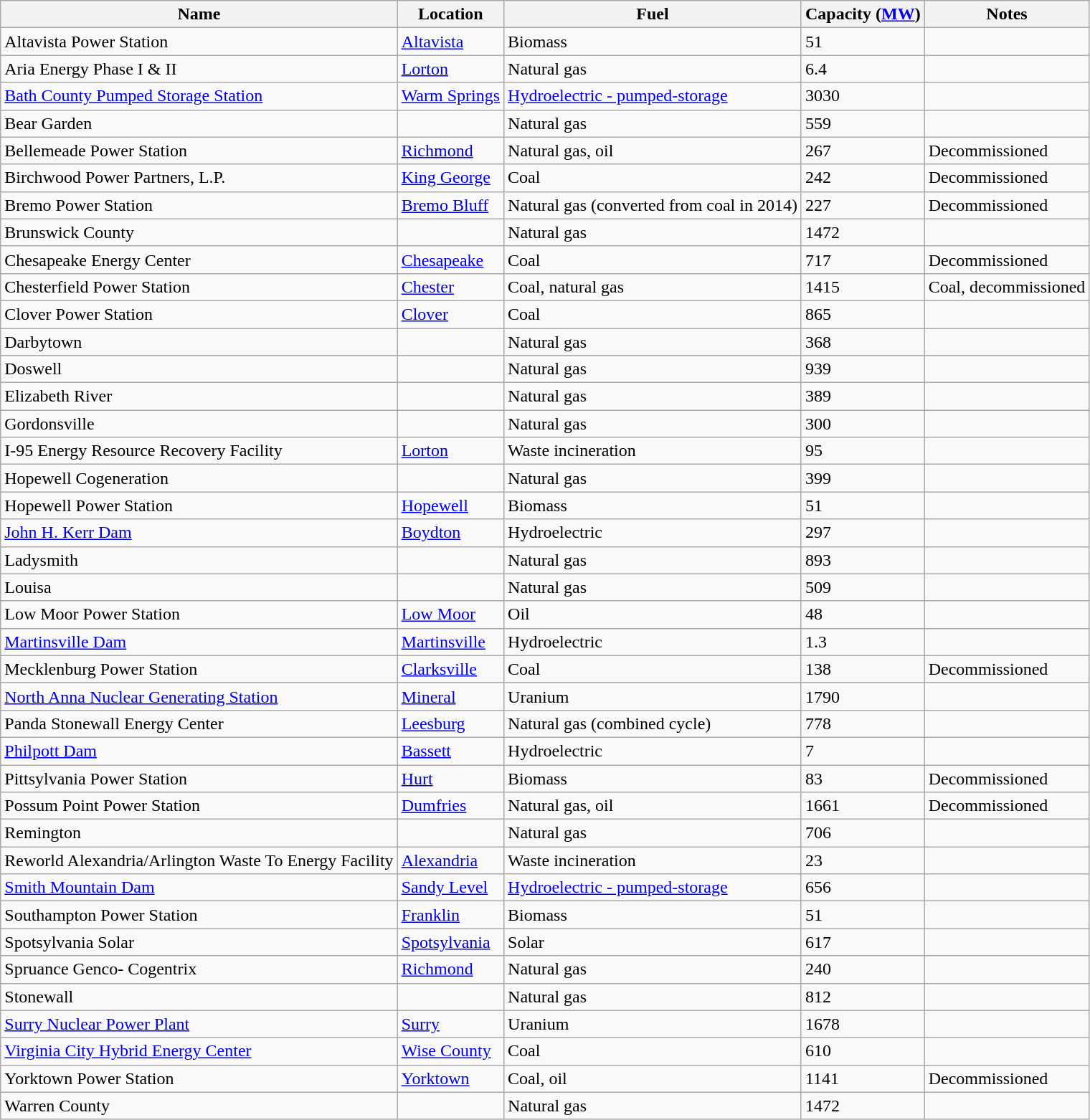<table class="wikitable sortable">
<tr>
<th>Name</th>
<th>Location</th>
<th>Fuel</th>
<th>Capacity (<a href='#'>MW</a>)</th>
<th>Notes</th>
</tr>
<tr>
<td>Altavista Power Station</td>
<td><a href='#'>Altavista</a></td>
<td>Biomass</td>
<td>51</td>
<td></td>
</tr>
<tr>
<td>Aria Energy Phase I & II</td>
<td><a href='#'>Lorton</a></td>
<td>Natural gas</td>
<td>6.4</td>
<td></td>
</tr>
<tr>
<td><a href='#'>Bath County Pumped Storage Station</a></td>
<td><a href='#'>Warm Springs</a></td>
<td><a href='#'>Hydroelectric - pumped-storage</a></td>
<td>3030</td>
<td></td>
</tr>
<tr>
<td>Bear Garden</td>
<td></td>
<td>Natural gas</td>
<td>559</td>
<td></td>
</tr>
<tr>
<td>Bellemeade Power Station</td>
<td><a href='#'>Richmond</a></td>
<td>Natural gas, oil</td>
<td>267</td>
<td>Decommissioned</td>
</tr>
<tr>
<td>Birchwood Power Partners, L.P.</td>
<td><a href='#'>King George</a></td>
<td>Coal</td>
<td>242</td>
<td>Decommissioned</td>
</tr>
<tr>
<td>Bremo Power Station</td>
<td><a href='#'>Bremo Bluff</a></td>
<td>Natural gas (converted from coal in 2014)</td>
<td>227</td>
<td>Decommissioned</td>
</tr>
<tr>
<td>Brunswick County</td>
<td></td>
<td>Natural gas</td>
<td>1472</td>
<td></td>
</tr>
<tr>
<td>Chesapeake Energy Center</td>
<td><a href='#'>Chesapeake</a></td>
<td>Coal</td>
<td>717</td>
<td>Decommissioned</td>
</tr>
<tr>
<td>Chesterfield Power Station</td>
<td><a href='#'>Chester</a></td>
<td>Coal, natural gas</td>
<td>1415</td>
<td>Coal, decommissioned</td>
</tr>
<tr>
<td>Clover Power Station</td>
<td><a href='#'>Clover</a></td>
<td>Coal</td>
<td>865</td>
<td></td>
</tr>
<tr>
<td>Darbytown</td>
<td></td>
<td>Natural gas</td>
<td>368</td>
<td></td>
</tr>
<tr>
<td>Doswell</td>
<td></td>
<td>Natural gas</td>
<td>939</td>
<td></td>
</tr>
<tr>
<td>Elizabeth River</td>
<td></td>
<td>Natural gas</td>
<td>389</td>
<td></td>
</tr>
<tr>
<td>Gordonsville</td>
<td></td>
<td>Natural gas</td>
<td>300</td>
<td></td>
</tr>
<tr>
<td>I-95 Energy Resource Recovery Facility</td>
<td><a href='#'>Lorton</a></td>
<td>Waste incineration</td>
<td>95</td>
<td></td>
</tr>
<tr>
<td>Hopewell Cogeneration</td>
<td></td>
<td>Natural gas</td>
<td>399</td>
<td></td>
</tr>
<tr>
<td>Hopewell Power Station</td>
<td><a href='#'>Hopewell</a></td>
<td>Biomass</td>
<td>51</td>
<td></td>
</tr>
<tr>
<td><a href='#'>John H. Kerr Dam</a></td>
<td><a href='#'>Boydton</a></td>
<td>Hydroelectric</td>
<td>297</td>
<td></td>
</tr>
<tr>
<td>Ladysmith</td>
<td></td>
<td>Natural gas</td>
<td>893</td>
<td></td>
</tr>
<tr>
<td>Louisa</td>
<td></td>
<td>Natural gas</td>
<td>509</td>
<td></td>
</tr>
<tr>
<td>Low Moor Power Station</td>
<td><a href='#'>Low Moor</a></td>
<td>Oil</td>
<td>48</td>
<td></td>
</tr>
<tr>
<td><a href='#'>Martinsville Dam</a></td>
<td><a href='#'>Martinsville</a></td>
<td>Hydroelectric</td>
<td>1.3</td>
<td></td>
</tr>
<tr>
<td>Mecklenburg Power Station</td>
<td><a href='#'>Clarksville</a></td>
<td>Coal</td>
<td>138</td>
<td>Decommissioned</td>
</tr>
<tr>
<td><a href='#'>North Anna Nuclear Generating Station</a></td>
<td><a href='#'>Mineral</a></td>
<td>Uranium</td>
<td>1790</td>
<td></td>
</tr>
<tr>
<td>Panda Stonewall Energy Center</td>
<td><a href='#'>Leesburg</a></td>
<td>Natural gas (combined cycle)</td>
<td>778</td>
<td></td>
</tr>
<tr>
<td><a href='#'>Philpott Dam</a></td>
<td><a href='#'>Bassett</a></td>
<td>Hydroelectric</td>
<td>7</td>
<td></td>
</tr>
<tr>
<td>Pittsylvania Power Station</td>
<td><a href='#'>Hurt</a></td>
<td>Biomass</td>
<td>83</td>
<td>Decommissioned</td>
</tr>
<tr>
<td>Possum Point Power Station</td>
<td><a href='#'>Dumfries</a></td>
<td>Natural gas, oil</td>
<td>1661</td>
<td>Decommissioned</td>
</tr>
<tr>
<td>Remington</td>
<td></td>
<td>Natural gas</td>
<td>706</td>
<td></td>
</tr>
<tr>
<td>Reworld Alexandria/Arlington Waste To Energy Facility</td>
<td><a href='#'>Alexandria</a></td>
<td>Waste incineration</td>
<td>23</td>
<td></td>
</tr>
<tr>
<td><a href='#'>Smith Mountain Dam</a></td>
<td><a href='#'>Sandy Level</a></td>
<td><a href='#'>Hydroelectric - pumped-storage</a></td>
<td>656</td>
<td></td>
</tr>
<tr>
<td>Southampton Power Station</td>
<td><a href='#'>Franklin</a></td>
<td>Biomass</td>
<td>51</td>
<td></td>
</tr>
<tr>
<td>Spotsylvania Solar</td>
<td><a href='#'>Spotsylvania</a></td>
<td>Solar</td>
<td>617</td>
<td></td>
</tr>
<tr>
<td>Spruance Genco- Cogentrix</td>
<td><a href='#'>Richmond</a></td>
<td>Natural gas</td>
<td>240</td>
<td></td>
</tr>
<tr>
<td>Stonewall</td>
<td></td>
<td>Natural gas</td>
<td>812</td>
<td></td>
</tr>
<tr>
<td><a href='#'>Surry Nuclear Power Plant</a></td>
<td><a href='#'>Surry</a></td>
<td>Uranium</td>
<td>1678</td>
<td></td>
</tr>
<tr>
<td><a href='#'>Virginia City Hybrid Energy Center</a></td>
<td><a href='#'>Wise County</a></td>
<td>Coal</td>
<td>610</td>
<td></td>
</tr>
<tr>
<td>Yorktown Power Station</td>
<td><a href='#'>Yorktown</a></td>
<td>Coal, oil</td>
<td>1141</td>
<td>Decommissioned</td>
</tr>
<tr>
<td>Warren County</td>
<td></td>
<td>Natural gas</td>
<td>1472</td>
<td></td>
</tr>
</table>
